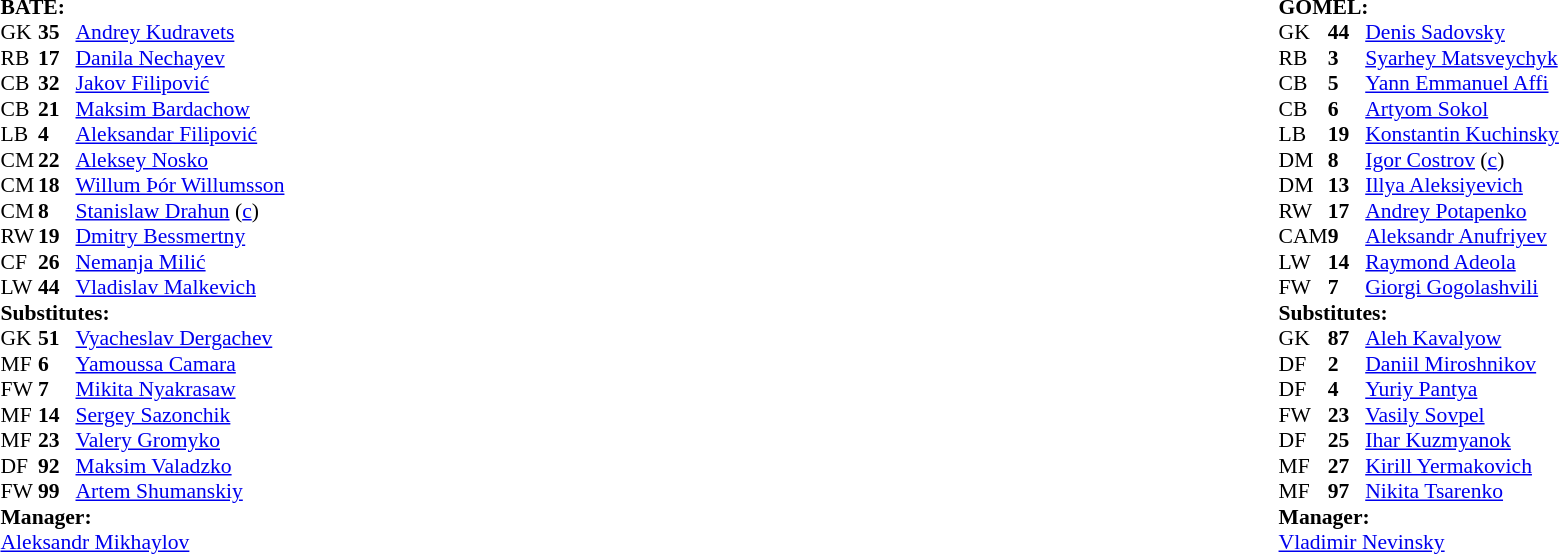<table width="100%">
<tr>
<td valign="top" width="50%"><br><table style="font-size: 90%" cellspacing="0" cellpadding="0">
<tr>
<td colspan="4"><br><strong>BATE:</strong></td>
</tr>
<tr>
<th width=25></th>
<th width=25></th>
</tr>
<tr>
<td>GK</td>
<td><strong>35</strong></td>
<td> <a href='#'>Andrey Kudravets</a></td>
</tr>
<tr>
<td>RB</td>
<td><strong>17</strong></td>
<td> <a href='#'>Danila Nechayev</a></td>
</tr>
<tr>
<td>CB</td>
<td><strong>32</strong></td>
<td> <a href='#'>Jakov Filipović</a></td>
</tr>
<tr>
<td>CB</td>
<td><strong>21</strong></td>
<td> <a href='#'>Maksim Bardachow</a></td>
</tr>
<tr>
<td>LB</td>
<td><strong>4</strong></td>
<td> <a href='#'>Aleksandar Filipović</a></td>
</tr>
<tr>
<td>CM</td>
<td><strong>22</strong></td>
<td> <a href='#'>Aleksey Nosko</a></td>
<td></td>
<td></td>
</tr>
<tr>
<td>CM</td>
<td><strong>18</strong></td>
<td> <a href='#'>Willum Þór Willumsson</a></td>
</tr>
<tr>
<td>CM</td>
<td><strong>8</strong></td>
<td> <a href='#'>Stanislaw Drahun</a> (<a href='#'>c</a>)</td>
</tr>
<tr>
<td>RW</td>
<td><strong>19</strong></td>
<td> <a href='#'>Dmitry Bessmertny</a></td>
<td></td>
<td></td>
</tr>
<tr>
<td>CF</td>
<td><strong>26</strong></td>
<td> <a href='#'>Nemanja Milić</a></td>
</tr>
<tr>
<td>LW</td>
<td><strong>44</strong></td>
<td> <a href='#'>Vladislav Malkevich</a></td>
</tr>
<tr>
<td colspan=3><strong>Substitutes:</strong></td>
</tr>
<tr>
<td>GK</td>
<td><strong>51</strong></td>
<td> <a href='#'>Vyacheslav Dergachev</a></td>
</tr>
<tr>
<td>MF</td>
<td><strong>6</strong></td>
<td> <a href='#'>Yamoussa Camara</a></td>
</tr>
<tr>
<td>FW</td>
<td><strong>7</strong></td>
<td> <a href='#'>Mikita Nyakrasaw</a></td>
</tr>
<tr>
<td>MF</td>
<td><strong>14</strong></td>
<td> <a href='#'>Sergey Sazonchik</a></td>
</tr>
<tr>
<td>MF</td>
<td><strong>23</strong></td>
<td> <a href='#'>Valery Gromyko</a></td>
<td></td>
<td></td>
</tr>
<tr>
<td>DF</td>
<td><strong>92</strong></td>
<td> <a href='#'>Maksim Valadzko</a></td>
</tr>
<tr>
<td>FW</td>
<td><strong>99</strong></td>
<td> <a href='#'>Artem Shumanskiy</a></td>
<td></td>
<td></td>
</tr>
<tr>
<td colspan=3><strong>Manager:</strong></td>
</tr>
<tr>
<td colspan="4"> <a href='#'>Aleksandr Mikhaylov</a></td>
</tr>
</table>
</td>
<td valign="top"></td>
<td valign="top" width="50%"><br><table style="font-size: 90%" cellspacing="0" cellpadding="0" align=center>
<tr>
<td colspan="4"><br><strong>GOMEL:</strong></td>
</tr>
<tr>
<th width=25></th>
<th width=25></th>
</tr>
<tr>
<td>GK</td>
<td><strong>44</strong></td>
<td> <a href='#'>Denis Sadovsky</a></td>
<td></td>
</tr>
<tr>
<td>RB</td>
<td><strong>3</strong></td>
<td> <a href='#'>Syarhey Matsveychyk</a></td>
</tr>
<tr>
<td>CB</td>
<td><strong>5</strong></td>
<td> <a href='#'>Yann Emmanuel Affi</a></td>
</tr>
<tr>
<td>CB</td>
<td><strong>6</strong></td>
<td> <a href='#'>Artyom Sokol</a></td>
</tr>
<tr>
<td>LB</td>
<td><strong>19</strong></td>
<td> <a href='#'>Konstantin Kuchinsky</a></td>
</tr>
<tr>
<td>DM</td>
<td><strong>8</strong></td>
<td> <a href='#'>Igor Costrov</a> (<a href='#'>c</a>)</td>
</tr>
<tr>
<td>DM</td>
<td><strong>13</strong></td>
<td> <a href='#'>Illya Aleksiyevich</a></td>
</tr>
<tr>
<td>RW</td>
<td><strong>17</strong></td>
<td> <a href='#'>Andrey Potapenko</a></td>
<td></td>
<td></td>
</tr>
<tr>
<td>CAM</td>
<td><strong>9</strong></td>
<td> <a href='#'>Aleksandr Anufriyev</a></td>
<td></td>
<td></td>
</tr>
<tr>
<td>LW</td>
<td><strong>14</strong></td>
<td> <a href='#'>Raymond Adeola</a></td>
<td></td>
<td></td>
</tr>
<tr>
<td>FW</td>
<td><strong>7</strong></td>
<td> <a href='#'>Giorgi Gogolashvili</a></td>
<td></td>
<td></td>
</tr>
<tr>
<td colspan=3><strong>Substitutes:</strong></td>
</tr>
<tr>
<td>GK</td>
<td><strong>87</strong></td>
<td> <a href='#'>Aleh Kavalyow</a></td>
</tr>
<tr>
<td>DF</td>
<td><strong>2</strong></td>
<td> <a href='#'>Daniil Miroshnikov</a></td>
</tr>
<tr>
<td>DF</td>
<td><strong>4</strong></td>
<td> <a href='#'>Yuriy Pantya</a></td>
<td></td>
<td></td>
</tr>
<tr>
<td>FW</td>
<td><strong>23</strong></td>
<td> <a href='#'>Vasily Sovpel</a></td>
<td></td>
<td></td>
</tr>
<tr>
<td>DF</td>
<td><strong>25</strong></td>
<td> <a href='#'>Ihar Kuzmyanok</a></td>
<td></td>
<td></td>
</tr>
<tr>
<td>MF</td>
<td><strong>27</strong></td>
<td> <a href='#'>Kirill Yermakovich</a></td>
<td></td>
<td></td>
</tr>
<tr>
<td>MF</td>
<td><strong>97</strong></td>
<td> <a href='#'>Nikita Tsarenko</a></td>
</tr>
<tr>
<td colspan=3><strong>Manager:</strong></td>
</tr>
<tr>
<td colspan="4"> <a href='#'>Vladimir Nevinsky</a></td>
</tr>
</table>
</td>
</tr>
</table>
